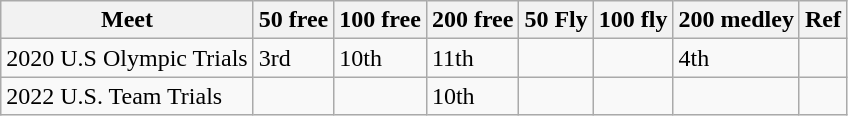<table class="wikitable">
<tr>
<th>Meet</th>
<th>50 free</th>
<th>100 free</th>
<th>200 free</th>
<th>50 Fly</th>
<th>100 fly</th>
<th>200 medley</th>
<th>Ref</th>
</tr>
<tr>
<td>2020 U.S Olympic Trials</td>
<td>3rd</td>
<td>10th</td>
<td>11th</td>
<td></td>
<td></td>
<td>4th</td>
<td></td>
</tr>
<tr>
<td>2022 U.S. Team Trials</td>
<td></td>
<td></td>
<td>10th</td>
<td></td>
<td></td>
<td></td>
<td></td>
</tr>
</table>
